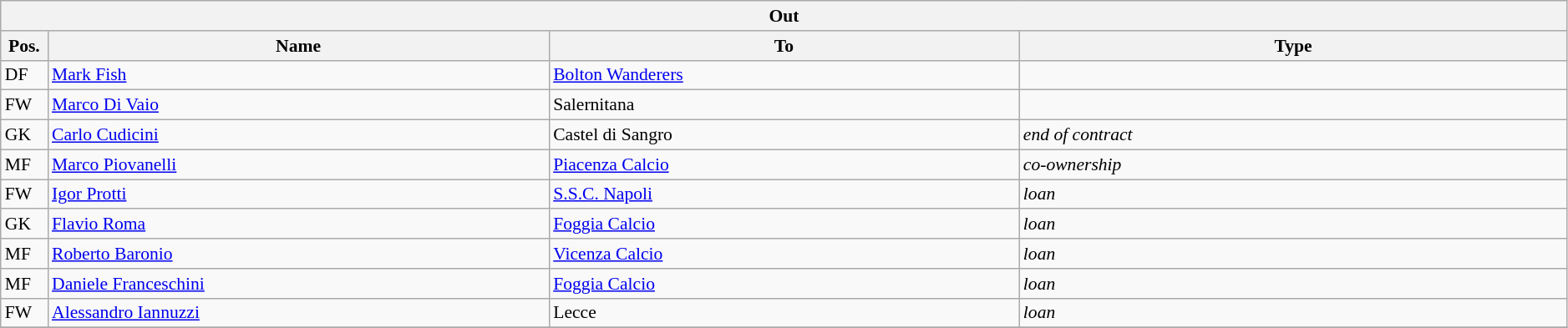<table class="wikitable" style="font-size:90%;width:99%;">
<tr>
<th colspan="4">Out</th>
</tr>
<tr>
<th width=3%>Pos.</th>
<th width=32%>Name</th>
<th width=30%>To</th>
<th width=35%>Type</th>
</tr>
<tr>
<td>DF</td>
<td><a href='#'>Mark Fish</a></td>
<td><a href='#'>Bolton Wanderers</a></td>
<td></td>
</tr>
<tr>
<td>FW</td>
<td><a href='#'>Marco Di Vaio</a></td>
<td>Salernitana</td>
<td></td>
</tr>
<tr>
<td>GK</td>
<td><a href='#'>Carlo Cudicini</a></td>
<td>Castel di Sangro</td>
<td><em>end of contract</em></td>
</tr>
<tr>
<td>MF</td>
<td><a href='#'>Marco Piovanelli</a></td>
<td><a href='#'>Piacenza Calcio</a></td>
<td><em>co-ownership</em></td>
</tr>
<tr>
<td>FW</td>
<td><a href='#'>Igor Protti</a></td>
<td><a href='#'>S.S.C. Napoli</a></td>
<td><em>loan</em></td>
</tr>
<tr>
<td>GK</td>
<td><a href='#'>Flavio Roma</a></td>
<td><a href='#'>Foggia Calcio</a></td>
<td><em>loan</em></td>
</tr>
<tr>
<td>MF</td>
<td><a href='#'>Roberto Baronio</a></td>
<td><a href='#'>Vicenza Calcio</a></td>
<td><em>loan</em></td>
</tr>
<tr>
<td>MF</td>
<td><a href='#'>Daniele Franceschini</a></td>
<td><a href='#'>Foggia Calcio</a></td>
<td><em>loan</em></td>
</tr>
<tr>
<td>FW</td>
<td><a href='#'>Alessandro Iannuzzi</a></td>
<td>Lecce</td>
<td><em>loan</em></td>
</tr>
<tr>
</tr>
</table>
